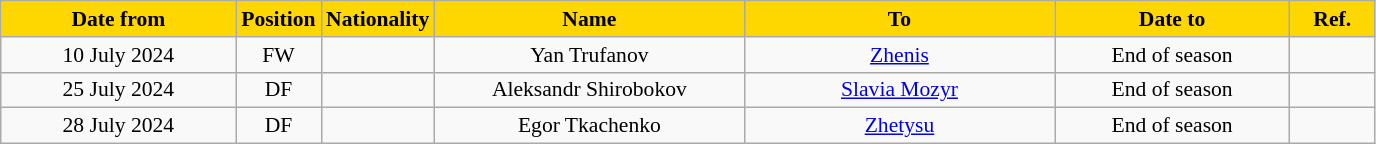<table class="wikitable" style="text-align:center; font-size:90%; ">
<tr>
<th style="background:#FFD700; color:#000000; width:150px;">Date from</th>
<th style="background:#FFD700; color:#000000; width:50px;">Position</th>
<th style="background:#FFD700; color:#000000; width:50px;">Nationality</th>
<th style="background:#FFD700; color:#000000; width:200px;">Name</th>
<th style="background:#FFD700; color:#000000; width:200px;">To</th>
<th style="background:#FFD700; color:#000000; width:150px;">Date to</th>
<th style="background:#FFD700; color:#000000; width:50px;">Ref.</th>
</tr>
<tr>
<td>10 July 2024</td>
<td>FW</td>
<td></td>
<td>Yan Trufanov</td>
<td><a href='#'>Zhenis</a></td>
<td>End of season</td>
<td></td>
</tr>
<tr>
<td>25 July 2024</td>
<td>DF</td>
<td></td>
<td>Aleksandr Shirobokov</td>
<td><a href='#'>Slavia Mozyr</a></td>
<td>End of season</td>
<td></td>
</tr>
<tr>
<td>28 July 2024</td>
<td>DF</td>
<td></td>
<td>Egor Tkachenko</td>
<td><a href='#'>Zhetysu</a></td>
<td>End of season</td>
<td></td>
</tr>
</table>
